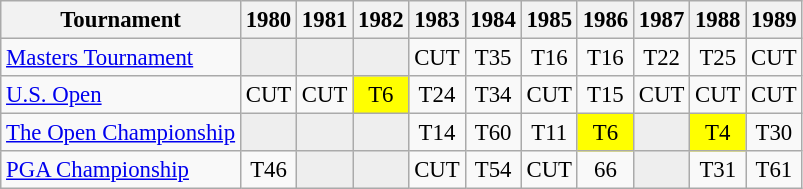<table class="wikitable" style="font-size:95%;text-align:center;">
<tr>
<th>Tournament</th>
<th>1980</th>
<th>1981</th>
<th>1982</th>
<th>1983</th>
<th>1984</th>
<th>1985</th>
<th>1986</th>
<th>1987</th>
<th>1988</th>
<th>1989</th>
</tr>
<tr>
<td align=left><a href='#'>Masters Tournament</a></td>
<td style="background:#eeeeee;"></td>
<td style="background:#eeeeee;"></td>
<td style="background:#eeeeee;"></td>
<td>CUT</td>
<td>T35</td>
<td>T16</td>
<td>T16</td>
<td>T22</td>
<td>T25</td>
<td>CUT</td>
</tr>
<tr>
<td align=left><a href='#'>U.S. Open</a></td>
<td>CUT</td>
<td>CUT</td>
<td style="background:yellow;">T6</td>
<td>T24</td>
<td>T34</td>
<td>CUT</td>
<td>T15</td>
<td>CUT</td>
<td>CUT</td>
<td>CUT</td>
</tr>
<tr>
<td align=left><a href='#'>The Open Championship</a></td>
<td style="background:#eeeeee;"></td>
<td style="background:#eeeeee;"></td>
<td style="background:#eeeeee;"></td>
<td>T14</td>
<td>T60</td>
<td>T11</td>
<td style="background:yellow;">T6</td>
<td style="background:#eeeeee;"></td>
<td style="background:yellow;">T4</td>
<td>T30</td>
</tr>
<tr>
<td align=left><a href='#'>PGA Championship</a></td>
<td>T46</td>
<td style="background:#eeeeee;"></td>
<td style="background:#eeeeee;"></td>
<td>CUT</td>
<td>T54</td>
<td>CUT</td>
<td>66</td>
<td style="background:#eeeeee;"></td>
<td>T31</td>
<td>T61</td>
</tr>
</table>
